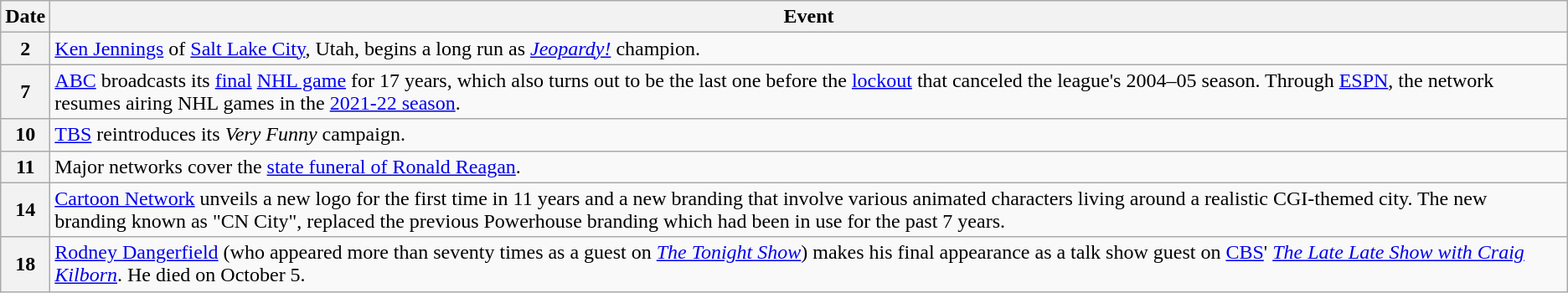<table class="wikitable">
<tr>
<th>Date</th>
<th>Event</th>
</tr>
<tr>
<th>2</th>
<td><a href='#'>Ken Jennings</a> of <a href='#'>Salt Lake City</a>, Utah, begins a long run as <em><a href='#'>Jeopardy!</a></em> champion.</td>
</tr>
<tr>
<th>7</th>
<td><a href='#'>ABC</a> broadcasts its <a href='#'>final</a> <a href='#'>NHL game</a> for 17 years, which also turns out to be the last one before the <a href='#'>lockout</a> that canceled the league's 2004–05 season. Through <a href='#'>ESPN</a>, the network resumes airing NHL games in the <a href='#'>2021-22 season</a>.</td>
</tr>
<tr>
<th>10</th>
<td><a href='#'>TBS</a> reintroduces its <em>Very Funny</em> campaign.</td>
</tr>
<tr>
<th>11</th>
<td>Major networks cover the <a href='#'>state funeral of Ronald Reagan</a>.</td>
</tr>
<tr>
<th>14</th>
<td><a href='#'>Cartoon Network</a> unveils a new logo for the first time in 11 years and a new branding that involve various animated characters living around a realistic CGI-themed city. The new branding known as "CN City", replaced the previous Powerhouse branding which had been in use for the past 7 years.</td>
</tr>
<tr>
<th>18</th>
<td><a href='#'>Rodney Dangerfield</a> (who appeared more than seventy times as a guest on <em><a href='#'>The Tonight Show</a></em>) makes his final appearance as a talk show guest on <a href='#'>CBS</a>' <em><a href='#'>The Late Late Show with Craig Kilborn</a></em>. He died on October 5.</td>
</tr>
</table>
